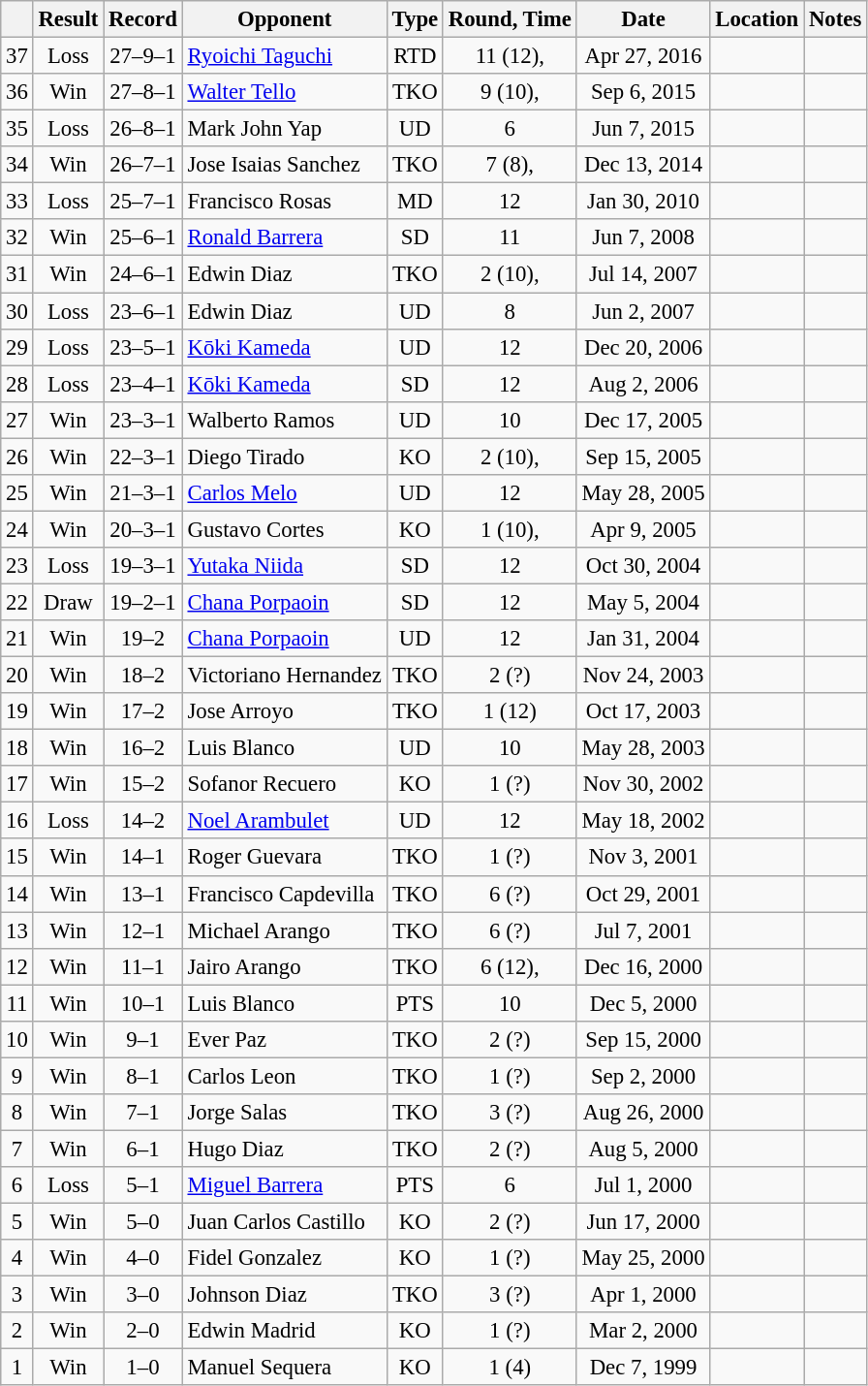<table class="wikitable" style="text-align:center; font-size:95%">
<tr>
<th></th>
<th>Result</th>
<th>Record</th>
<th>Opponent</th>
<th>Type</th>
<th>Round, Time</th>
<th>Date</th>
<th>Location</th>
<th>Notes</th>
</tr>
<tr>
<td>37</td>
<td>Loss</td>
<td>27–9–1</td>
<td align=left><a href='#'>Ryoichi Taguchi</a></td>
<td>RTD</td>
<td>11 (12), </td>
<td>Apr 27, 2016</td>
<td align=left></td>
<td align=left></td>
</tr>
<tr>
<td>36</td>
<td>Win</td>
<td>27–8–1</td>
<td align=left><a href='#'>Walter Tello</a></td>
<td>TKO</td>
<td>9 (10), </td>
<td>Sep 6, 2015</td>
<td align=left></td>
<td></td>
</tr>
<tr>
<td>35</td>
<td>Loss</td>
<td>26–8–1</td>
<td align=left>Mark John Yap</td>
<td>UD</td>
<td>6</td>
<td>Jun 7, 2015</td>
<td align=left></td>
<td></td>
</tr>
<tr>
<td>34</td>
<td>Win</td>
<td>26–7–1</td>
<td align=left>Jose Isaias Sanchez</td>
<td>TKO</td>
<td>7 (8), </td>
<td>Dec 13, 2014</td>
<td align=left></td>
<td></td>
</tr>
<tr>
<td>33</td>
<td>Loss</td>
<td>25–7–1</td>
<td align=left>Francisco Rosas</td>
<td>MD</td>
<td>12</td>
<td>Jan 30, 2010</td>
<td align=left></td>
<td></td>
</tr>
<tr>
<td>32</td>
<td>Win</td>
<td>25–6–1</td>
<td align=left><a href='#'>Ronald Barrera</a></td>
<td>SD</td>
<td>11</td>
<td>Jun 7, 2008</td>
<td align=left></td>
<td align=left></td>
</tr>
<tr>
<td>31</td>
<td>Win</td>
<td>24–6–1</td>
<td align=left>Edwin Diaz</td>
<td>TKO</td>
<td>2 (10), </td>
<td>Jul 14, 2007</td>
<td align=left></td>
<td></td>
</tr>
<tr>
<td>30</td>
<td>Loss</td>
<td>23–6–1</td>
<td align=left>Edwin Diaz</td>
<td>UD</td>
<td>8</td>
<td>Jun 2, 2007</td>
<td align=left></td>
<td></td>
</tr>
<tr>
<td>29</td>
<td>Loss</td>
<td>23–5–1</td>
<td align=left><a href='#'>Kōki Kameda</a></td>
<td>UD</td>
<td>12</td>
<td>Dec 20, 2006</td>
<td align=left></td>
<td align=left></td>
</tr>
<tr>
<td>28</td>
<td>Loss</td>
<td>23–4–1</td>
<td align=left><a href='#'>Kōki Kameda</a></td>
<td>SD</td>
<td>12</td>
<td>Aug 2, 2006</td>
<td align=left></td>
<td align=left></td>
</tr>
<tr>
<td>27</td>
<td>Win</td>
<td>23–3–1</td>
<td align=left>Walberto Ramos</td>
<td>UD</td>
<td>10</td>
<td>Dec 17, 2005</td>
<td align=left></td>
<td></td>
</tr>
<tr>
<td>26</td>
<td>Win</td>
<td>22–3–1</td>
<td align=left>Diego Tirado</td>
<td>KO</td>
<td>2 (10), </td>
<td>Sep 15, 2005</td>
<td align=left></td>
<td></td>
</tr>
<tr>
<td>25</td>
<td>Win</td>
<td>21–3–1</td>
<td align=left><a href='#'>Carlos Melo</a></td>
<td>UD</td>
<td>12</td>
<td>May 28, 2005</td>
<td align=left></td>
<td align=left></td>
</tr>
<tr>
<td>24</td>
<td>Win</td>
<td>20–3–1</td>
<td align=left>Gustavo Cortes</td>
<td>KO</td>
<td>1 (10), </td>
<td>Apr 9, 2005</td>
<td align=left></td>
<td></td>
</tr>
<tr>
<td>23</td>
<td>Loss</td>
<td>19–3–1</td>
<td align=left><a href='#'>Yutaka Niida</a></td>
<td>SD</td>
<td>12</td>
<td>Oct 30, 2004</td>
<td align=left></td>
<td align=left></td>
</tr>
<tr>
<td>22</td>
<td>Draw</td>
<td>19–2–1</td>
<td align=left><a href='#'>Chana Porpaoin</a></td>
<td>SD</td>
<td>12</td>
<td>May 5, 2004</td>
<td align=left></td>
<td align=left></td>
</tr>
<tr>
<td>21</td>
<td>Win</td>
<td>19–2</td>
<td align=left><a href='#'>Chana Porpaoin</a></td>
<td>UD</td>
<td>12</td>
<td>Jan 31, 2004</td>
<td align=left></td>
<td align=left></td>
</tr>
<tr>
<td>20</td>
<td>Win</td>
<td>18–2</td>
<td align=left>Victoriano Hernandez</td>
<td>TKO</td>
<td>2 (?)</td>
<td>Nov 24, 2003</td>
<td align=left></td>
<td></td>
</tr>
<tr>
<td>19</td>
<td>Win</td>
<td>17–2</td>
<td align=left>Jose Arroyo</td>
<td>TKO</td>
<td>1 (12)</td>
<td>Oct 17, 2003</td>
<td align=left></td>
<td align=left></td>
</tr>
<tr>
<td>18</td>
<td>Win</td>
<td>16–2</td>
<td align=left>Luis Blanco</td>
<td>UD</td>
<td>10</td>
<td>May 28, 2003</td>
<td align=left></td>
<td></td>
</tr>
<tr>
<td>17</td>
<td>Win</td>
<td>15–2</td>
<td align=left>Sofanor Recuero</td>
<td>KO</td>
<td>1 (?)</td>
<td>Nov 30, 2002</td>
<td align=left></td>
<td></td>
</tr>
<tr>
<td>16</td>
<td>Loss</td>
<td>14–2</td>
<td align=left><a href='#'>Noel Arambulet</a></td>
<td>UD</td>
<td>12</td>
<td>May 18, 2002</td>
<td align=left></td>
<td align=left></td>
</tr>
<tr>
<td>15</td>
<td>Win</td>
<td>14–1</td>
<td align=left>Roger Guevara</td>
<td>TKO</td>
<td>1 (?)</td>
<td>Nov 3, 2001</td>
<td align=left></td>
<td></td>
</tr>
<tr>
<td>14</td>
<td>Win</td>
<td>13–1</td>
<td align=left>Francisco Capdevilla</td>
<td>TKO</td>
<td>6 (?)</td>
<td>Oct 29, 2001</td>
<td align=left></td>
<td></td>
</tr>
<tr>
<td>13</td>
<td>Win</td>
<td>12–1</td>
<td align=left>Michael Arango</td>
<td>TKO</td>
<td>6 (?)</td>
<td>Jul 7, 2001</td>
<td align=left></td>
<td></td>
</tr>
<tr>
<td>12</td>
<td>Win</td>
<td>11–1</td>
<td align=left>Jairo Arango</td>
<td>TKO</td>
<td>6 (12), </td>
<td>Dec 16, 2000</td>
<td align=left></td>
<td align=left></td>
</tr>
<tr>
<td>11</td>
<td>Win</td>
<td>10–1</td>
<td align=left>Luis Blanco</td>
<td>PTS</td>
<td>10</td>
<td>Dec 5, 2000</td>
<td align=left></td>
<td></td>
</tr>
<tr>
<td>10</td>
<td>Win</td>
<td>9–1</td>
<td align=left>Ever Paz</td>
<td>TKO</td>
<td>2 (?)</td>
<td>Sep 15, 2000</td>
<td align=left></td>
<td></td>
</tr>
<tr>
<td>9</td>
<td>Win</td>
<td>8–1</td>
<td align=left>Carlos Leon</td>
<td>TKO</td>
<td>1 (?)</td>
<td>Sep 2, 2000</td>
<td align=left></td>
<td></td>
</tr>
<tr>
<td>8</td>
<td>Win</td>
<td>7–1</td>
<td align=left>Jorge Salas</td>
<td>TKO</td>
<td>3 (?)</td>
<td>Aug 26, 2000</td>
<td align=left></td>
<td></td>
</tr>
<tr>
<td>7</td>
<td>Win</td>
<td>6–1</td>
<td align=left>Hugo Diaz</td>
<td>TKO</td>
<td>2 (?)</td>
<td>Aug 5, 2000</td>
<td align=left></td>
<td></td>
</tr>
<tr>
<td>6</td>
<td>Loss</td>
<td>5–1</td>
<td align=left><a href='#'>Miguel Barrera</a></td>
<td>PTS</td>
<td>6</td>
<td>Jul 1, 2000</td>
<td align=left></td>
<td></td>
</tr>
<tr>
<td>5</td>
<td>Win</td>
<td>5–0</td>
<td align=left>Juan Carlos Castillo</td>
<td>KO</td>
<td>2 (?)</td>
<td>Jun 17, 2000</td>
<td align=left></td>
<td></td>
</tr>
<tr>
<td>4</td>
<td>Win</td>
<td>4–0</td>
<td align=left>Fidel Gonzalez</td>
<td>KO</td>
<td>1 (?)</td>
<td>May 25, 2000</td>
<td align=left></td>
<td></td>
</tr>
<tr>
<td>3</td>
<td>Win</td>
<td>3–0</td>
<td align=left>Johnson Diaz</td>
<td>TKO</td>
<td>3 (?)</td>
<td>Apr 1, 2000</td>
<td align=left></td>
<td></td>
</tr>
<tr>
<td>2</td>
<td>Win</td>
<td>2–0</td>
<td align=left>Edwin Madrid</td>
<td>KO</td>
<td>1 (?)</td>
<td>Mar 2, 2000</td>
<td align=left></td>
<td></td>
</tr>
<tr>
<td>1</td>
<td>Win</td>
<td>1–0</td>
<td align=left>Manuel Sequera</td>
<td>KO</td>
<td>1 (4)</td>
<td>Dec 7, 1999</td>
<td align=left></td>
<td></td>
</tr>
</table>
